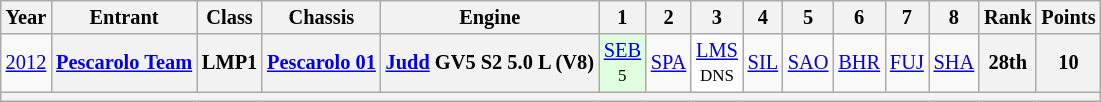<table class="wikitable" style="text-align:center; font-size:85%">
<tr>
<th>Year</th>
<th>Entrant</th>
<th>Class</th>
<th>Chassis</th>
<th>Engine</th>
<th>1</th>
<th>2</th>
<th>3</th>
<th>4</th>
<th>5</th>
<th>6</th>
<th>7</th>
<th>8</th>
<th>Rank</th>
<th>Points</th>
</tr>
<tr>
<td><a href='#'>2012</a></td>
<th nowrap><a href='#'>Pescarolo Team</a></th>
<th>LMP1</th>
<th nowrap><a href='#'>Pescarolo 01</a></th>
<th nowrap><a href='#'>Judd</a> GV5 S2 5.0 L (V8)</th>
<td style="background:#DFFFDF;"><a href='#'>SEB</a><br><small>5<br></small></td>
<td><a href='#'>SPA</a></td>
<td style="background:#FFFFFF;"><a href='#'>LMS</a><br><small>DNS</small></td>
<td><a href='#'>SIL</a></td>
<td><a href='#'>SAO</a></td>
<td><a href='#'>BHR</a></td>
<td><a href='#'>FUJ</a></td>
<td><a href='#'>SHA</a></td>
<th>28th</th>
<th>10</th>
</tr>
<tr>
<th colspan="15"></th>
</tr>
</table>
